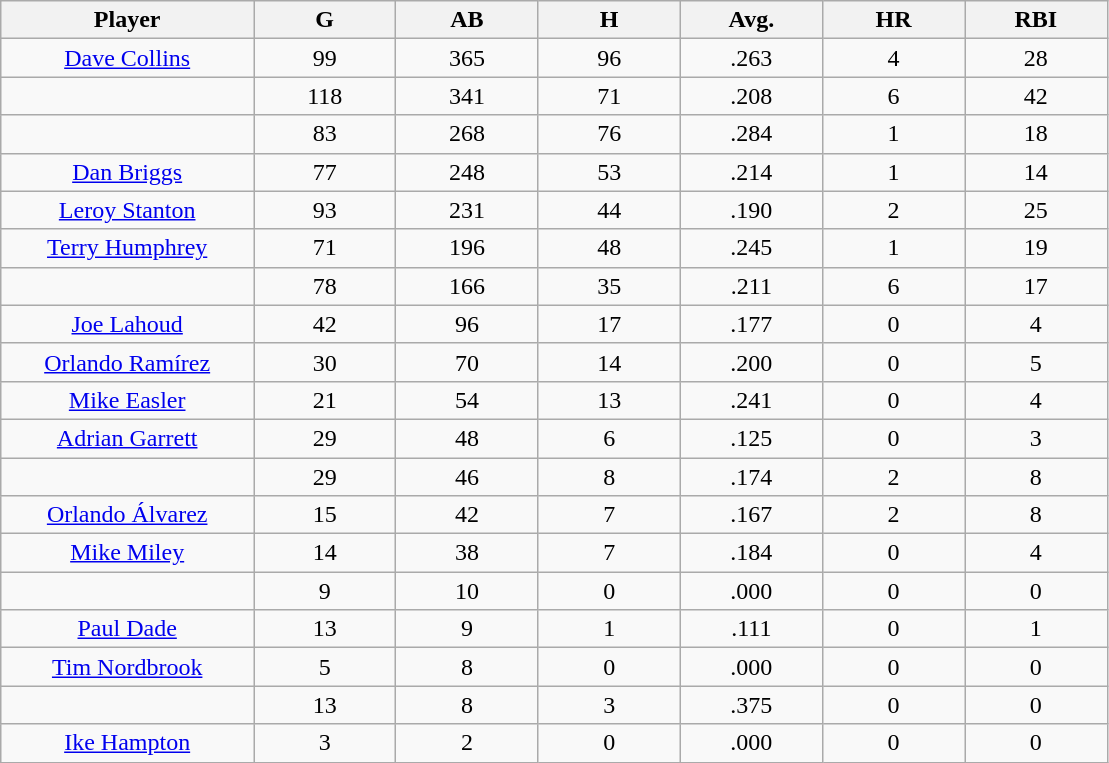<table class="wikitable sortable">
<tr>
<th bgcolor="#DDDDFF" width="16%">Player</th>
<th bgcolor="#DDDDFF" width="9%">G</th>
<th bgcolor="#DDDDFF" width="9%">AB</th>
<th bgcolor="#DDDDFF" width="9%">H</th>
<th bgcolor="#DDDDFF" width="9%">Avg.</th>
<th bgcolor="#DDDDFF" width="9%">HR</th>
<th bgcolor="#DDDDFF" width="9%">RBI</th>
</tr>
<tr align="center">
<td><a href='#'>Dave Collins</a></td>
<td>99</td>
<td>365</td>
<td>96</td>
<td>.263</td>
<td>4</td>
<td>28</td>
</tr>
<tr align=center>
<td></td>
<td>118</td>
<td>341</td>
<td>71</td>
<td>.208</td>
<td>6</td>
<td>42</td>
</tr>
<tr align="center">
<td></td>
<td>83</td>
<td>268</td>
<td>76</td>
<td>.284</td>
<td>1</td>
<td>18</td>
</tr>
<tr align="center">
<td><a href='#'>Dan Briggs</a></td>
<td>77</td>
<td>248</td>
<td>53</td>
<td>.214</td>
<td>1</td>
<td>14</td>
</tr>
<tr align=center>
<td><a href='#'>Leroy Stanton</a></td>
<td>93</td>
<td>231</td>
<td>44</td>
<td>.190</td>
<td>2</td>
<td>25</td>
</tr>
<tr align=center>
<td><a href='#'>Terry Humphrey</a></td>
<td>71</td>
<td>196</td>
<td>48</td>
<td>.245</td>
<td>1</td>
<td>19</td>
</tr>
<tr align=center>
<td></td>
<td>78</td>
<td>166</td>
<td>35</td>
<td>.211</td>
<td>6</td>
<td>17</td>
</tr>
<tr align="center">
<td><a href='#'>Joe Lahoud</a></td>
<td>42</td>
<td>96</td>
<td>17</td>
<td>.177</td>
<td>0</td>
<td>4</td>
</tr>
<tr align=center>
<td><a href='#'>Orlando Ramírez</a></td>
<td>30</td>
<td>70</td>
<td>14</td>
<td>.200</td>
<td>0</td>
<td>5</td>
</tr>
<tr align=center>
<td><a href='#'>Mike Easler</a></td>
<td>21</td>
<td>54</td>
<td>13</td>
<td>.241</td>
<td>0</td>
<td>4</td>
</tr>
<tr align=center>
<td><a href='#'>Adrian Garrett</a></td>
<td>29</td>
<td>48</td>
<td>6</td>
<td>.125</td>
<td>0</td>
<td>3</td>
</tr>
<tr align=center>
<td></td>
<td>29</td>
<td>46</td>
<td>8</td>
<td>.174</td>
<td>2</td>
<td>8</td>
</tr>
<tr align="center">
<td><a href='#'>Orlando Álvarez</a></td>
<td>15</td>
<td>42</td>
<td>7</td>
<td>.167</td>
<td>2</td>
<td>8</td>
</tr>
<tr align=center>
<td><a href='#'>Mike Miley</a></td>
<td>14</td>
<td>38</td>
<td>7</td>
<td>.184</td>
<td>0</td>
<td>4</td>
</tr>
<tr align=center>
<td></td>
<td>9</td>
<td>10</td>
<td>0</td>
<td>.000</td>
<td>0</td>
<td>0</td>
</tr>
<tr align="center">
<td><a href='#'>Paul Dade</a></td>
<td>13</td>
<td>9</td>
<td>1</td>
<td>.111</td>
<td>0</td>
<td>1</td>
</tr>
<tr align=center>
<td><a href='#'>Tim Nordbrook</a></td>
<td>5</td>
<td>8</td>
<td>0</td>
<td>.000</td>
<td>0</td>
<td>0</td>
</tr>
<tr align=center>
<td></td>
<td>13</td>
<td>8</td>
<td>3</td>
<td>.375</td>
<td>0</td>
<td>0</td>
</tr>
<tr align="center">
<td><a href='#'>Ike Hampton</a></td>
<td>3</td>
<td>2</td>
<td>0</td>
<td>.000</td>
<td>0</td>
<td>0</td>
</tr>
</table>
